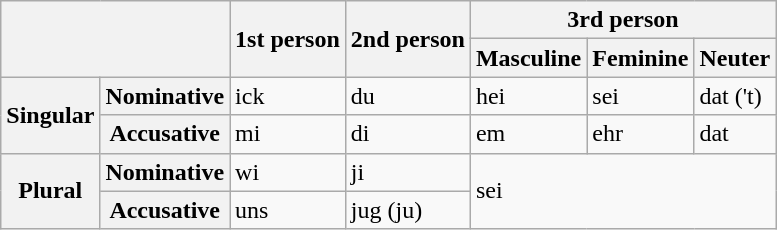<table class="wikitable">
<tr>
<th rowspan="2" colspan="2"></th>
<th rowspan="2">1st person</th>
<th rowspan="2">2nd person</th>
<th colspan="3">3rd person</th>
</tr>
<tr>
<th>Masculine</th>
<th>Feminine</th>
<th>Neuter</th>
</tr>
<tr>
<th rowspan="2">Singular</th>
<th>Nominative</th>
<td>ick</td>
<td>du</td>
<td>hei</td>
<td>sei</td>
<td>dat ('t)</td>
</tr>
<tr>
<th>Accusative</th>
<td>mi</td>
<td>di</td>
<td>em</td>
<td>ehr</td>
<td>dat</td>
</tr>
<tr>
<th rowspan="2">Plural</th>
<th>Nominative</th>
<td>wi</td>
<td>ji</td>
<td colspan="3" rowspan="2">sei</td>
</tr>
<tr>
<th>Accusative</th>
<td>uns</td>
<td>jug (ju)</td>
</tr>
</table>
